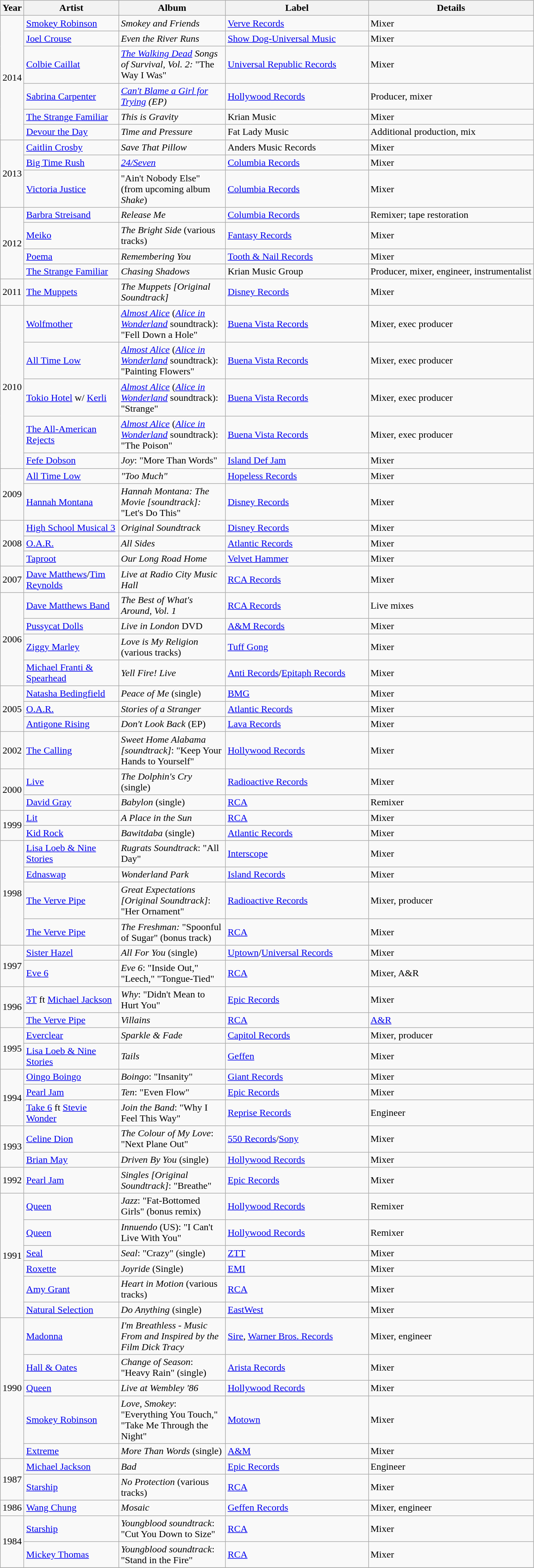<table class="wikitable">
<tr>
<th>Year</th>
<th style="width:150px;">Artist</th>
<th style="width:170px;">Album</th>
<th style="width:230px;">Label</th>
<th>Details</th>
</tr>
<tr>
<td rowspan=6>2014</td>
<td><a href='#'>Smokey Robinson</a></td>
<td><em>Smokey and Friends</em></td>
<td><a href='#'>Verve Records</a></td>
<td>Mixer</td>
</tr>
<tr>
<td><a href='#'>Joel Crouse</a></td>
<td><em>Even the River Runs</em></td>
<td><a href='#'>Show Dog-Universal Music</a></td>
<td>Mixer</td>
</tr>
<tr>
<td><a href='#'>Colbie Caillat</a></td>
<td><em><a href='#'>The Walking Dead</a> Songs of Survival, Vol. 2:</em> "The Way I Was"</td>
<td><a href='#'>Universal Republic Records</a></td>
<td>Mixer</td>
</tr>
<tr>
<td><a href='#'>Sabrina Carpenter</a></td>
<td><em><a href='#'>Can't Blame a Girl for Trying</a> (EP)</em></td>
<td><a href='#'>Hollywood Records</a></td>
<td>Producer, mixer</td>
</tr>
<tr>
<td><a href='#'>The Strange Familiar</a></td>
<td><em>This is Gravity</em></td>
<td>Krian Music</td>
<td>Mixer</td>
</tr>
<tr>
<td><a href='#'>Devour the Day</a></td>
<td><em>Time and Pressure</em></td>
<td>Fat Lady Music</td>
<td>Additional production, mix</td>
</tr>
<tr>
<td rowspan=3>2013</td>
<td><a href='#'>Caitlin Crosby</a></td>
<td><em>Save That Pillow</em></td>
<td>Anders Music Records</td>
<td>Mixer</td>
</tr>
<tr>
<td><a href='#'>Big Time Rush</a></td>
<td><em><a href='#'>24/Seven</a></em></td>
<td><a href='#'>Columbia Records</a></td>
<td>Mixer</td>
</tr>
<tr>
<td><a href='#'>Victoria Justice</a></td>
<td>"Ain't Nobody Else" (from upcoming album <em>Shake</em>)</td>
<td><a href='#'>Columbia Records</a></td>
<td>Mixer</td>
</tr>
<tr>
<td rowspan=4>2012</td>
<td><a href='#'>Barbra Streisand</a></td>
<td><em>Release Me</em></td>
<td><a href='#'>Columbia Records</a></td>
<td>Remixer; tape restoration</td>
</tr>
<tr>
<td><a href='#'>Meiko</a></td>
<td><em>The Bright Side</em> (various tracks)</td>
<td><a href='#'>Fantasy Records</a></td>
<td>Mixer </td>
</tr>
<tr>
<td><a href='#'>Poema</a></td>
<td><em>Remembering You</em></td>
<td><a href='#'>Tooth & Nail Records</a></td>
<td>Mixer</td>
</tr>
<tr>
<td><a href='#'>The Strange Familiar</a></td>
<td><em>Chasing Shadows</em></td>
<td>Krian Music Group</td>
<td>Producer, mixer, engineer, instrumentalist</td>
</tr>
<tr>
<td rowspan=1>2011</td>
<td><a href='#'>The Muppets</a></td>
<td><em>The Muppets [Original Soundtrack]</em></td>
<td><a href='#'>Disney Records</a></td>
<td>Mixer</td>
</tr>
<tr>
<td rowspan=5>2010</td>
<td><a href='#'>Wolfmother</a></td>
<td><em><a href='#'>Almost Alice</a></em> (<a href='#'><em>Alice in Wonderland</em></a> soundtrack): "Fell Down a Hole"</td>
<td><a href='#'>Buena Vista Records</a></td>
<td>Mixer, exec producer</td>
</tr>
<tr>
<td><a href='#'>All Time Low</a></td>
<td><em><a href='#'>Almost Alice</a></em> (<a href='#'><em>Alice in Wonderland</em></a> soundtrack): "Painting Flowers"</td>
<td><a href='#'>Buena Vista Records</a></td>
<td>Mixer, exec producer</td>
</tr>
<tr>
<td><a href='#'>Tokio Hotel</a> w/ <a href='#'>Kerli</a></td>
<td><em><a href='#'>Almost Alice</a></em> (<a href='#'><em>Alice in Wonderland</em></a> soundtrack): "Strange"</td>
<td><a href='#'>Buena Vista Records</a></td>
<td>Mixer, exec producer</td>
</tr>
<tr>
<td><a href='#'>The All-American Rejects</a></td>
<td><em><a href='#'>Almost Alice</a></em> (<a href='#'><em>Alice in Wonderland</em></a> soundtrack): "The Poison"</td>
<td><a href='#'>Buena Vista Records</a></td>
<td>Mixer, exec producer</td>
</tr>
<tr>
<td><a href='#'>Fefe Dobson</a></td>
<td><em>Joy</em>: "More Than Words"</td>
<td><a href='#'>Island Def Jam</a></td>
<td>Mixer</td>
</tr>
<tr>
<td rowspan=2>2009</td>
<td><a href='#'>All Time Low</a></td>
<td><em>"Too Much"</em></td>
<td><a href='#'>Hopeless Records</a></td>
<td>Mixer</td>
</tr>
<tr>
<td><a href='#'>Hannah Montana</a></td>
<td><em>Hannah Montana: The Movie [soundtrack]:</em> "Let's Do This"</td>
<td><a href='#'>Disney Records</a></td>
<td>Mixer</td>
</tr>
<tr>
<td rowspan=3>2008</td>
<td><a href='#'>High School Musical 3</a></td>
<td><em>Original Soundtrack</em></td>
<td><a href='#'>Disney Records</a></td>
<td>Mixer</td>
</tr>
<tr>
<td><a href='#'>O.A.R.</a></td>
<td><em>All Sides</em></td>
<td><a href='#'>Atlantic Records</a></td>
<td>Mixer</td>
</tr>
<tr>
<td><a href='#'>Taproot</a></td>
<td><em>Our Long Road Home</em></td>
<td><a href='#'>Velvet Hammer</a></td>
<td>Mixer</td>
</tr>
<tr>
<td rowspan=1>2007</td>
<td><a href='#'>Dave Matthews</a>/<a href='#'>Tim Reynolds</a></td>
<td><em>Live at Radio City Music Hall</em></td>
<td><a href='#'>RCA Records</a></td>
<td>Mixer</td>
</tr>
<tr>
<td rowspan=4>2006</td>
<td><a href='#'>Dave Matthews Band</a></td>
<td><em>The Best of What's Around, Vol. 1</em></td>
<td><a href='#'>RCA Records</a></td>
<td>Live mixes</td>
</tr>
<tr>
<td><a href='#'>Pussycat Dolls</a></td>
<td><em>Live in London</em> DVD</td>
<td><a href='#'>A&M Records</a></td>
<td>Mixer</td>
</tr>
<tr>
<td><a href='#'>Ziggy Marley</a></td>
<td><em>Love is My Religion</em> (various tracks)</td>
<td><a href='#'>Tuff Gong</a></td>
<td>Mixer</td>
</tr>
<tr>
<td><a href='#'>Michael Franti & Spearhead</a></td>
<td><em>Yell Fire! Live</em></td>
<td><a href='#'>Anti Records</a>/<a href='#'>Epitaph Records</a></td>
<td>Mixer</td>
</tr>
<tr>
<td rowspan=3>2005</td>
<td><a href='#'>Natasha Bedingfield</a></td>
<td><em>Peace of Me</em> (single)</td>
<td><a href='#'>BMG</a></td>
<td>Mixer</td>
</tr>
<tr>
<td><a href='#'>O.A.R.</a></td>
<td><em>Stories of a Stranger</em></td>
<td><a href='#'>Atlantic Records</a></td>
<td>Mixer</td>
</tr>
<tr>
<td><a href='#'>Antigone Rising</a></td>
<td><em>Don't Look Back</em> (EP)</td>
<td><a href='#'>Lava Records</a></td>
<td>Mixer</td>
</tr>
<tr>
<td rowspan=1>2002</td>
<td><a href='#'>The Calling</a></td>
<td><em>Sweet Home Alabama [soundtrack]</em>: "Keep Your Hands to Yourself"</td>
<td><a href='#'>Hollywood Records</a></td>
<td>Mixer</td>
</tr>
<tr>
<td rowspan=2>2000</td>
<td><a href='#'>Live</a></td>
<td><em>The Dolphin's Cry</em> (single)</td>
<td><a href='#'>Radioactive Records</a></td>
<td>Mixer</td>
</tr>
<tr>
<td><a href='#'>David Gray</a></td>
<td><em>Babylon</em> (single)</td>
<td><a href='#'>RCA</a></td>
<td>Remixer</td>
</tr>
<tr>
<td rowspan=2>1999</td>
<td><a href='#'>Lit</a></td>
<td><em>A Place in the Sun</em></td>
<td><a href='#'>RCA</a></td>
<td>Mixer</td>
</tr>
<tr>
<td><a href='#'>Kid Rock</a></td>
<td><em>Bawitdaba</em> (single)</td>
<td><a href='#'>Atlantic Records</a></td>
<td>Mixer</td>
</tr>
<tr>
<td rowspan=4>1998</td>
<td><a href='#'>Lisa Loeb & Nine Stories</a></td>
<td><em>Rugrats Soundtrack</em>: "All Day"</td>
<td><a href='#'>Interscope</a></td>
<td>Mixer</td>
</tr>
<tr>
<td><a href='#'>Ednaswap</a></td>
<td><em>Wonderland Park</em></td>
<td><a href='#'>Island Records</a></td>
<td>Mixer</td>
</tr>
<tr>
<td><a href='#'>The Verve Pipe</a></td>
<td><em>Great Expectations [Original Soundtrack]</em>: "Her Ornament"</td>
<td><a href='#'>Radioactive Records</a></td>
<td>Mixer, producer</td>
</tr>
<tr>
<td><a href='#'>The Verve Pipe</a></td>
<td><em>The Freshman:</em> "Spoonful of Sugar" (bonus track)</td>
<td><a href='#'>RCA</a></td>
<td>Mixer</td>
</tr>
<tr>
<td rowspan=2>1997</td>
<td><a href='#'>Sister Hazel</a></td>
<td><em>All For You</em> (single)</td>
<td><a href='#'>Uptown</a>/<a href='#'>Universal Records</a></td>
<td>Mixer</td>
</tr>
<tr>
<td><a href='#'>Eve 6</a></td>
<td><em>Eve 6</em>: "Inside Out," "Leech," "Tongue-Tied"</td>
<td><a href='#'>RCA</a></td>
<td>Mixer, A&R</td>
</tr>
<tr>
<td rowspan=2>1996</td>
<td><a href='#'>3T</a> ft <a href='#'>Michael Jackson</a></td>
<td><em>Why</em>: "Didn't Mean to Hurt You"</td>
<td><a href='#'>Epic Records</a></td>
<td>Mixer</td>
</tr>
<tr>
<td><a href='#'>The Verve Pipe</a></td>
<td><em>Villains</em></td>
<td><a href='#'>RCA</a></td>
<td><a href='#'>A&R</a></td>
</tr>
<tr>
<td rowspan=2>1995</td>
<td><a href='#'>Everclear</a></td>
<td><em>Sparkle & Fade</em></td>
<td><a href='#'>Capitol Records</a></td>
<td>Mixer, producer</td>
</tr>
<tr>
<td><a href='#'>Lisa Loeb & Nine Stories</a></td>
<td><em>Tails</em></td>
<td><a href='#'>Geffen</a></td>
<td>Mixer</td>
</tr>
<tr>
<td rowspan=3>1994</td>
<td><a href='#'>Oingo Boingo</a></td>
<td><em>Boingo</em>: "Insanity"</td>
<td><a href='#'>Giant Records</a></td>
<td>Mixer</td>
</tr>
<tr>
<td><a href='#'>Pearl Jam</a></td>
<td><em>Ten</em>: "Even Flow"</td>
<td><a href='#'>Epic Records</a></td>
<td>Mixer</td>
</tr>
<tr>
<td><a href='#'>Take 6</a> ft <a href='#'>Stevie Wonder</a></td>
<td><em>Join the Band</em>: "Why I Feel This Way"</td>
<td><a href='#'>Reprise Records</a></td>
<td>Engineer</td>
</tr>
<tr>
<td rowspan=2>1993</td>
<td><a href='#'>Celine Dion</a></td>
<td><em>The Colour of My Love</em>: "Next Plane Out"</td>
<td><a href='#'>550 Records</a>/<a href='#'>Sony</a></td>
<td>Mixer</td>
</tr>
<tr>
<td><a href='#'>Brian May</a></td>
<td><em>Driven By You</em> (single)</td>
<td><a href='#'>Hollywood Records</a></td>
<td>Mixer</td>
</tr>
<tr>
<td rowspan=1>1992</td>
<td><a href='#'>Pearl Jam</a></td>
<td><em>Singles [Original Soundtrack]</em>: "Breathe"</td>
<td><a href='#'>Epic Records</a></td>
<td>Mixer</td>
</tr>
<tr>
<td rowspan=6>1991</td>
<td><a href='#'>Queen</a></td>
<td><em>Jazz</em>: "Fat-Bottomed Girls" (bonus remix)</td>
<td><a href='#'>Hollywood Records</a></td>
<td>Remixer</td>
</tr>
<tr>
<td><a href='#'>Queen</a></td>
<td><em>Innuendo</em> (US): "I Can't Live With You"</td>
<td><a href='#'>Hollywood Records</a></td>
<td>Remixer</td>
</tr>
<tr>
<td><a href='#'>Seal</a></td>
<td><em>Seal</em>: "Crazy" (single)</td>
<td><a href='#'>ZTT</a></td>
<td>Mixer</td>
</tr>
<tr>
<td><a href='#'>Roxette</a></td>
<td><em>Joyride</em> (Single)</td>
<td><a href='#'>EMI</a></td>
<td>Mixer</td>
</tr>
<tr>
<td><a href='#'>Amy Grant</a></td>
<td><em>Heart in Motion</em> (various tracks)</td>
<td><a href='#'>RCA</a></td>
<td>Mixer</td>
</tr>
<tr>
<td><a href='#'>Natural Selection</a></td>
<td><em>Do Anything</em> (single)</td>
<td><a href='#'>EastWest</a></td>
<td>Mixer</td>
</tr>
<tr>
<td rowspan=5>1990</td>
<td><a href='#'>Madonna</a></td>
<td><em>I'm Breathless - Music From and Inspired by the Film Dick Tracy</em></td>
<td><a href='#'>Sire</a>, <a href='#'>Warner Bros. Records</a></td>
<td>Mixer, engineer</td>
</tr>
<tr>
<td><a href='#'>Hall & Oates</a></td>
<td><em>Change of Season</em>: "Heavy Rain" (single)</td>
<td><a href='#'>Arista Records</a></td>
<td>Mixer</td>
</tr>
<tr>
<td><a href='#'>Queen</a></td>
<td><em>Live at Wembley '86</em></td>
<td><a href='#'>Hollywood Records</a></td>
<td>Mixer</td>
</tr>
<tr>
<td><a href='#'>Smokey Robinson</a></td>
<td><em>Love, Smokey</em>: "Everything You Touch," "Take Me Through the Night"</td>
<td><a href='#'>Motown</a></td>
<td>Mixer</td>
</tr>
<tr>
<td><a href='#'>Extreme</a></td>
<td><em>More Than Words</em> (single)</td>
<td><a href='#'>A&M</a></td>
<td>Mixer</td>
</tr>
<tr>
<td rowspan=2>1987</td>
<td><a href='#'>Michael Jackson</a></td>
<td><em>Bad</em></td>
<td><a href='#'>Epic Records</a></td>
<td>Engineer</td>
</tr>
<tr>
<td><a href='#'>Starship</a></td>
<td><em>No Protection</em> (various tracks)</td>
<td><a href='#'>RCA</a></td>
<td>Mixer</td>
</tr>
<tr>
<td rowspan=1>1986</td>
<td><a href='#'>Wang Chung</a></td>
<td><em>Mosaic</em></td>
<td><a href='#'>Geffen Records</a></td>
<td>Mixer, engineer</td>
</tr>
<tr>
<td rowspan=2>1984</td>
<td><a href='#'>Starship</a></td>
<td><em>Youngblood soundtrack</em>: "Cut You Down to Size"</td>
<td><a href='#'>RCA</a></td>
<td>Mixer</td>
</tr>
<tr>
<td><a href='#'>Mickey Thomas</a></td>
<td><em>Youngblood soundtrack</em>: "Stand in the Fire"</td>
<td><a href='#'>RCA</a></td>
<td>Mixer</td>
</tr>
<tr>
</tr>
</table>
